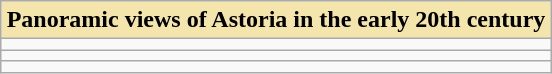<table class="wikitable collapsible autocollapse" style="margin-left: auto; margin-right: auto; border: none;">
<tr>
<th style="background: #F3E5AB">Panoramic views of Astoria in the early 20th century </th>
</tr>
<tr>
<td></td>
</tr>
<tr>
<td></td>
</tr>
<tr>
<td></td>
</tr>
</table>
